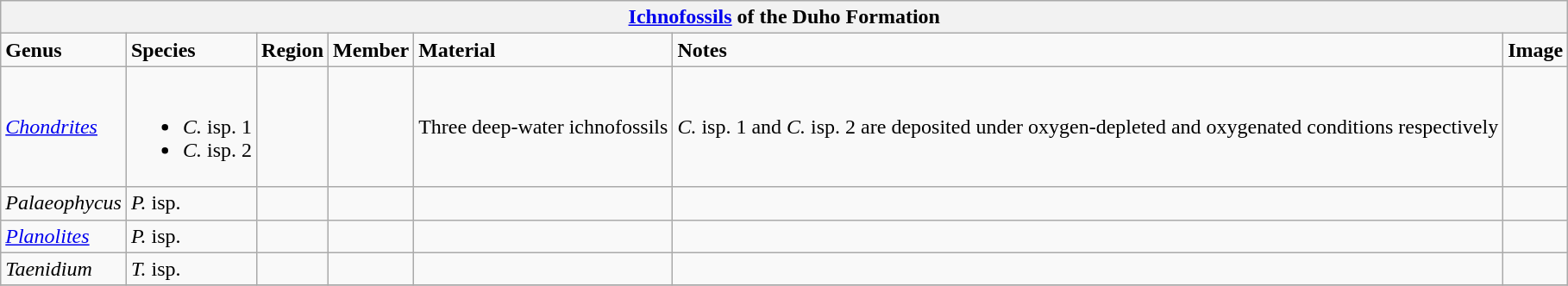<table class="wikitable">
<tr>
<th colspan="7"><a href='#'>Ichnofossils</a> of the Duho Formation</th>
</tr>
<tr>
<td><strong>Genus</strong></td>
<td><strong>Species</strong></td>
<td><strong>Region</strong></td>
<td><strong>Member</strong></td>
<td><strong>Material</strong></td>
<td><strong>Notes</strong></td>
<td><strong>Image</strong></td>
</tr>
<tr>
<td><em><a href='#'>Chondrites</a></em></td>
<td><br><ul><li><em>C.</em> isp. 1</li><li><em>C.</em> isp. 2</li></ul></td>
<td></td>
<td></td>
<td>Three deep-water ichnofossils</td>
<td><em>C.</em> isp. 1 and <em>C.</em> isp. 2 are deposited under oxygen-depleted and oxygenated conditions respectively</td>
<td></td>
</tr>
<tr>
<td><em>Palaeophycus</em></td>
<td><em>P.</em> isp.</td>
<td></td>
<td></td>
<td></td>
<td></td>
<td></td>
</tr>
<tr>
<td><em><a href='#'>Planolites</a></em></td>
<td><em>P.</em> isp.</td>
<td></td>
<td></td>
<td></td>
<td></td>
<td></td>
</tr>
<tr>
<td><em>Taenidium</em></td>
<td><em>T.</em> isp.</td>
<td></td>
<td></td>
<td></td>
<td></td>
<td></td>
</tr>
<tr>
</tr>
</table>
